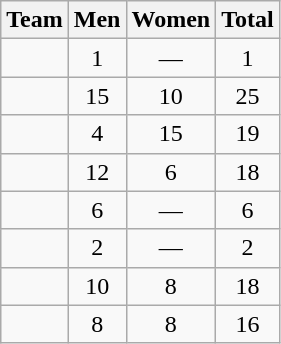<table class=wikitable style="text-align:center">
<tr>
<th>Team</th>
<th>Men</th>
<th>Women</th>
<th>Total</th>
</tr>
<tr>
<td align=left></td>
<td>1</td>
<td>—</td>
<td>1</td>
</tr>
<tr>
<td align=left></td>
<td>15</td>
<td>10</td>
<td>25</td>
</tr>
<tr>
<td align=left></td>
<td>4</td>
<td>15</td>
<td>19</td>
</tr>
<tr>
<td align=left></td>
<td>12</td>
<td>6</td>
<td>18</td>
</tr>
<tr>
<td align=left></td>
<td>6</td>
<td>—</td>
<td>6</td>
</tr>
<tr>
<td align=left></td>
<td>2</td>
<td>—</td>
<td>2</td>
</tr>
<tr>
<td align=left></td>
<td>10</td>
<td>8</td>
<td>18</td>
</tr>
<tr>
<td align=left></td>
<td>8</td>
<td>8</td>
<td>16</td>
</tr>
</table>
